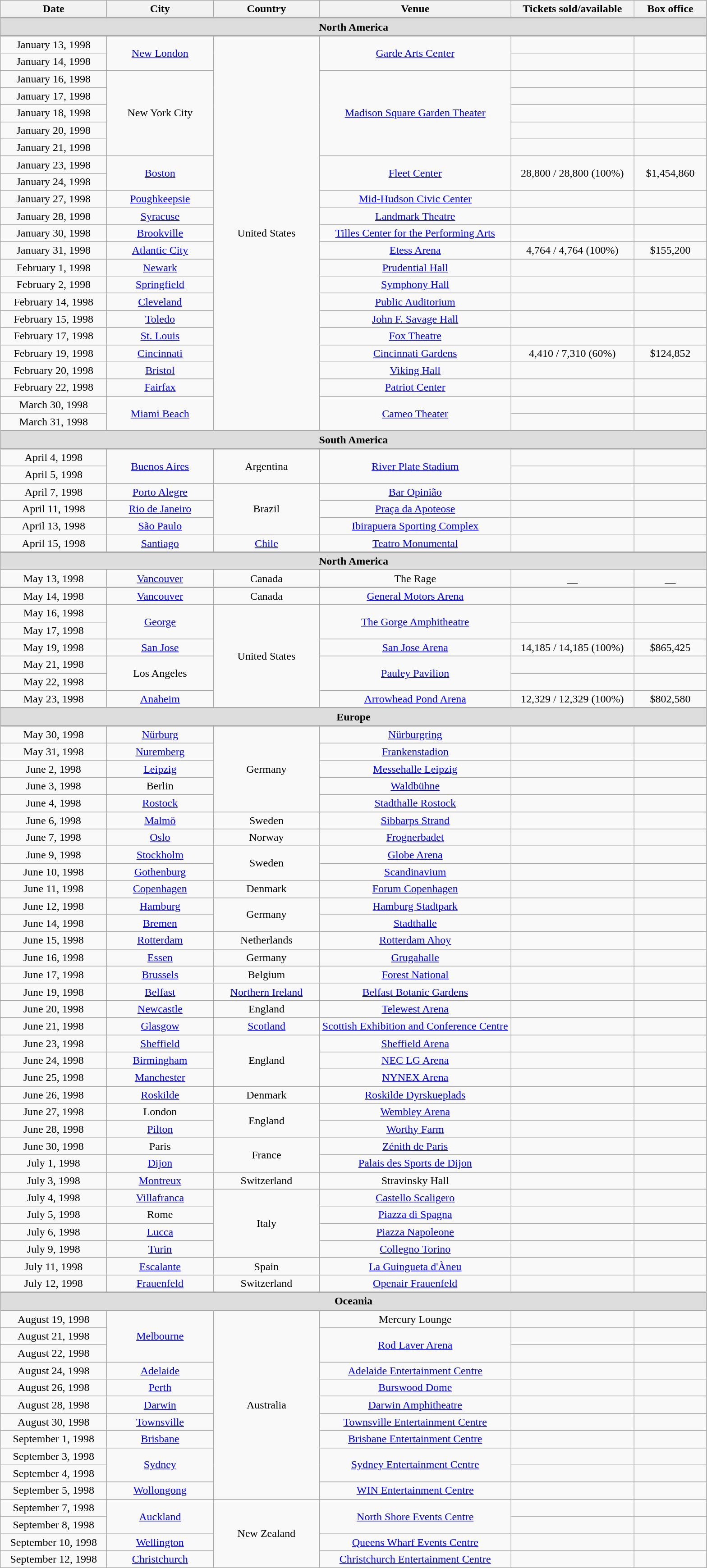<table class="wikitable" style="text-align:center;">
<tr>
<th width="150">Date</th>
<th width="150">City</th>
<th width="150">Country</th>
<th width="275">Venue</th>
<th width="175">Tickets sold/available</th>
<th width="100">Box office</th>
</tr>
<tr style="border-top:2px solid #aaaaaa">
<td colspan=6 style="background:#ddd;"><strong>North America</strong></td>
</tr>
<tr style="border-top:2px solid #aaaaaa">
<td>January 13, 1998</td>
<td rowspan="2"><a href='#'>New London</a></td>
<td rowspan="23">United States</td>
<td rowspan="2"><a href='#'>Garde Arts Center</a></td>
<td></td>
<td></td>
</tr>
<tr>
<td>January 14, 1998</td>
<td></td>
<td></td>
</tr>
<tr>
<td>January 16, 1998</td>
<td rowspan="5">New York City</td>
<td rowspan="5"><a href='#'>Madison Square Garden Theater</a></td>
<td></td>
<td></td>
</tr>
<tr>
<td>January 17, 1998</td>
<td></td>
<td></td>
</tr>
<tr>
<td>January 18, 1998</td>
<td></td>
<td></td>
</tr>
<tr>
<td>January 20, 1998</td>
<td></td>
<td></td>
</tr>
<tr>
<td>January 21, 1998</td>
<td></td>
<td></td>
</tr>
<tr>
<td>January 23, 1998</td>
<td rowspan="2"><a href='#'>Boston</a></td>
<td rowspan="2"><a href='#'>Fleet Center</a></td>
<td rowspan="2">28,800 / 28,800 (100%)</td>
<td rowspan="2">$1,454,860</td>
</tr>
<tr>
<td>January 24, 1998</td>
</tr>
<tr>
<td>January 27, 1998</td>
<td><a href='#'>Poughkeepsie</a></td>
<td><a href='#'>Mid-Hudson Civic Center</a></td>
<td></td>
<td></td>
</tr>
<tr>
<td>January 28, 1998</td>
<td><a href='#'>Syracuse</a></td>
<td><a href='#'>Landmark Theatre</a></td>
<td></td>
<td></td>
</tr>
<tr>
<td>January 30, 1998</td>
<td><a href='#'>Brookville</a></td>
<td><a href='#'>Tilles Center for the Performing Arts</a></td>
<td></td>
<td></td>
</tr>
<tr>
<td>January 31, 1998</td>
<td><a href='#'>Atlantic City</a></td>
<td><a href='#'>Etess Arena</a></td>
<td>4,764 / 4,764 (100%)</td>
<td>$155,200</td>
</tr>
<tr>
<td>February 1, 1998</td>
<td><a href='#'>Newark</a></td>
<td><a href='#'>Prudential Hall</a></td>
<td></td>
<td></td>
</tr>
<tr>
<td>February 2, 1998</td>
<td><a href='#'>Springfield</a></td>
<td><a href='#'>Symphony Hall</a></td>
<td></td>
<td></td>
</tr>
<tr>
<td>February 14, 1998</td>
<td><a href='#'>Cleveland</a></td>
<td><a href='#'>Public Auditorium</a></td>
<td></td>
<td></td>
</tr>
<tr>
<td>February 15, 1998</td>
<td><a href='#'>Toledo</a></td>
<td><a href='#'>John F. Savage Hall</a></td>
<td></td>
<td></td>
</tr>
<tr>
<td>February 17, 1998</td>
<td><a href='#'>St. Louis</a></td>
<td><a href='#'>Fox Theatre</a></td>
<td></td>
<td></td>
</tr>
<tr>
<td>February 19, 1998</td>
<td><a href='#'>Cincinnati</a></td>
<td><a href='#'>Cincinnati Gardens</a></td>
<td>4,410 / 7,310 (60%)</td>
<td>$124,852</td>
</tr>
<tr>
<td>February 20, 1998</td>
<td><a href='#'>Bristol</a></td>
<td><a href='#'>Viking Hall</a></td>
<td></td>
<td></td>
</tr>
<tr>
<td>February 22, 1998</td>
<td><a href='#'>Fairfax</a></td>
<td><a href='#'>Patriot Center</a></td>
<td></td>
<td></td>
</tr>
<tr>
<td>March 30, 1998</td>
<td rowspan="2"><a href='#'>Miami Beach</a></td>
<td rowspan="2"><a href='#'>Cameo Theater</a></td>
<td></td>
<td></td>
</tr>
<tr>
<td>March 31, 1998</td>
<td></td>
<td></td>
</tr>
<tr style="border-top:2px solid #aaaaaa">
<td colspan=6 style="background:#ddd;"><strong>South America</strong></td>
</tr>
<tr style="border-top:2px solid #aaaaaa">
<td>April 4, 1998</td>
<td rowspan="2"><a href='#'>Buenos Aires</a></td>
<td rowspan="2">Argentina</td>
<td rowspan="2"><a href='#'>River Plate Stadium</a></td>
<td></td>
<td></td>
</tr>
<tr>
<td>April 5, 1998</td>
<td></td>
<td></td>
</tr>
<tr>
<td>April 7, 1998</td>
<td><a href='#'>Porto Alegre</a></td>
<td rowspan="3">Brazil</td>
<td><a href='#'>Bar Opinião</a></td>
<td></td>
<td></td>
</tr>
<tr>
<td>April 11, 1998</td>
<td><a href='#'>Rio de Janeiro</a></td>
<td><a href='#'>Praça da Apoteose</a></td>
<td></td>
<td></td>
</tr>
<tr>
<td>April 13, 1998</td>
<td><a href='#'>São Paulo</a></td>
<td><a href='#'>Ibirapuera Sporting Complex</a></td>
<td></td>
<td></td>
</tr>
<tr>
<td>April 15, 1998</td>
<td><a href='#'>Santiago</a></td>
<td><a href='#'>Chile</a></td>
<td><a href='#'>Teatro Monumental</a></td>
<td></td>
<td></td>
</tr>
<tr style="border-top:2px solid #aaaaaa">
<td colspan=6 style="background:#ddd;"><strong>North America</strong></td>
</tr>
<tr>
<td>May 13, 1998</td>
<td><a href='#'>Vancouver</a></td>
<td>Canada</td>
<td>The Rage</td>
<td>__</td>
<td>__</td>
</tr>
<tr style="border-top:2px solid #aaaaaa">
<td>May 14, 1998</td>
<td><a href='#'>Vancouver</a></td>
<td>Canada</td>
<td><a href='#'>General Motors Arena</a></td>
<td></td>
<td></td>
</tr>
<tr>
<td>May 16, 1998</td>
<td rowspan="2"><a href='#'>George</a></td>
<td rowspan="6">United States</td>
<td rowspan="2"><a href='#'>The Gorge Amphitheatre</a></td>
<td></td>
<td></td>
</tr>
<tr>
<td>May 17, 1998</td>
<td></td>
<td></td>
</tr>
<tr>
<td>May 19, 1998</td>
<td><a href='#'>San Jose</a></td>
<td><a href='#'>San Jose Arena</a></td>
<td>14,185 / 14,185 (100%)</td>
<td>$865,425</td>
</tr>
<tr>
<td>May 21, 1998</td>
<td rowspan="2">Los Angeles</td>
<td rowspan="2"><a href='#'>Pauley Pavilion</a></td>
<td></td>
<td></td>
</tr>
<tr>
<td>May 22, 1998</td>
<td></td>
<td></td>
</tr>
<tr>
<td>May 23, 1998</td>
<td><a href='#'>Anaheim</a></td>
<td><a href='#'>Arrowhead Pond Arena</a></td>
<td>12,329 / 12,329 (100%)</td>
<td>$802,580</td>
</tr>
<tr style="border-top:2px solid #aaaaaa">
<td colspan=6 style="background:#ddd;"><strong>Europe</strong></td>
</tr>
<tr style="border-top:2px solid #aaaaaa">
<td>May 30, 1998</td>
<td><a href='#'>Nürburg</a></td>
<td rowspan="5">Germany</td>
<td><a href='#'>Nürburgring</a></td>
<td></td>
<td></td>
</tr>
<tr>
<td align="center">May 31, 1998</td>
<td><a href='#'>Nuremberg</a></td>
<td align="center"><a href='#'>Frankenstadion</a></td>
<td></td>
<td></td>
</tr>
<tr>
<td>June 2, 1998</td>
<td><a href='#'>Leipzig</a></td>
<td><a href='#'>Messehalle Leipzig</a></td>
<td></td>
<td></td>
</tr>
<tr>
<td>June 3, 1998</td>
<td>Berlin</td>
<td><a href='#'>Waldbühne</a></td>
<td></td>
<td></td>
</tr>
<tr>
<td>June 4, 1998</td>
<td><a href='#'>Rostock</a></td>
<td><a href='#'>Stadthalle Rostock</a></td>
<td></td>
<td></td>
</tr>
<tr>
<td>June 6, 1998</td>
<td><a href='#'>Malmö</a></td>
<td>Sweden</td>
<td><a href='#'>Sibbarps Strand</a></td>
<td></td>
<td></td>
</tr>
<tr>
<td>June 7, 1998</td>
<td><a href='#'>Oslo</a></td>
<td>Norway</td>
<td><a href='#'>Frognerbadet</a></td>
<td></td>
<td></td>
</tr>
<tr>
<td>June 9, 1998</td>
<td><a href='#'>Stockholm</a></td>
<td rowspan="2">Sweden</td>
<td><a href='#'>Globe Arena</a></td>
<td></td>
<td></td>
</tr>
<tr>
<td>June 10, 1998</td>
<td><a href='#'>Gothenburg</a></td>
<td><a href='#'>Scandinavium</a></td>
<td></td>
<td></td>
</tr>
<tr>
<td>June 11, 1998</td>
<td><a href='#'>Copenhagen</a></td>
<td>Denmark</td>
<td><a href='#'>Forum Copenhagen</a></td>
<td></td>
<td></td>
</tr>
<tr>
<td>June 12, 1998</td>
<td><a href='#'>Hamburg</a></td>
<td rowspan="2">Germany</td>
<td align="center"><a href='#'>Hamburg Stadtpark</a></td>
<td></td>
<td></td>
</tr>
<tr>
<td>June 14, 1998</td>
<td><a href='#'>Bremen</a></td>
<td><a href='#'>Stadthalle</a></td>
<td></td>
<td></td>
</tr>
<tr>
<td>June 15, 1998</td>
<td><a href='#'>Rotterdam</a></td>
<td>Netherlands</td>
<td><a href='#'>Rotterdam Ahoy</a></td>
<td></td>
<td></td>
</tr>
<tr>
<td>June 16, 1998</td>
<td><a href='#'>Essen</a></td>
<td>Germany</td>
<td><a href='#'>Grugahalle</a></td>
<td></td>
<td></td>
</tr>
<tr>
<td>June 17, 1998</td>
<td><a href='#'>Brussels</a></td>
<td>Belgium</td>
<td><a href='#'>Forest National</a></td>
<td></td>
<td></td>
</tr>
<tr>
<td>June 19, 1998</td>
<td><a href='#'>Belfast</a></td>
<td><a href='#'>Northern Ireland</a></td>
<td><a href='#'>Belfast Botanic Gardens</a></td>
<td></td>
<td></td>
</tr>
<tr>
<td>June 20, 1998</td>
<td><a href='#'>Newcastle</a></td>
<td>England</td>
<td><a href='#'>Telewest Arena</a></td>
<td></td>
<td></td>
</tr>
<tr>
<td>June 21, 1998</td>
<td><a href='#'>Glasgow</a></td>
<td><a href='#'>Scotland</a></td>
<td><a href='#'>Scottish Exhibition and Conference Centre</a></td>
<td></td>
<td></td>
</tr>
<tr>
<td>June 23, 1998</td>
<td><a href='#'>Sheffield</a></td>
<td rowspan="3">England</td>
<td><a href='#'>Sheffield Arena</a></td>
<td></td>
<td></td>
</tr>
<tr>
<td>June 24, 1998</td>
<td><a href='#'>Birmingham</a></td>
<td><a href='#'>NEC LG Arena</a></td>
<td></td>
<td></td>
</tr>
<tr>
<td>June 25, 1998</td>
<td><a href='#'>Manchester</a></td>
<td><a href='#'>NYNEX Arena</a></td>
<td></td>
<td></td>
</tr>
<tr>
<td>June 26, 1998</td>
<td><a href='#'>Roskilde</a></td>
<td>Denmark</td>
<td><a href='#'>Roskilde Dyrskueplads</a></td>
<td></td>
<td></td>
</tr>
<tr>
<td>June 27, 1998</td>
<td>London</td>
<td rowspan="2">England</td>
<td><a href='#'>Wembley Arena</a></td>
<td></td>
<td></td>
</tr>
<tr>
<td>June 28, 1998</td>
<td><a href='#'>Pilton</a></td>
<td><a href='#'>Worthy Farm</a></td>
<td></td>
<td></td>
</tr>
<tr>
<td>June 30, 1998</td>
<td>Paris</td>
<td rowspan="2">France</td>
<td><a href='#'>Zénith de Paris</a></td>
<td></td>
<td></td>
</tr>
<tr>
<td>July 1, 1998</td>
<td><a href='#'>Dijon</a></td>
<td><a href='#'>Palais des Sports de Dijon</a></td>
<td></td>
<td></td>
</tr>
<tr>
<td>July 3, 1998</td>
<td><a href='#'>Montreux</a></td>
<td>Switzerland</td>
<td>Stravinsky Hall</td>
<td></td>
<td></td>
</tr>
<tr>
<td>July 4, 1998</td>
<td><a href='#'>Villafranca</a></td>
<td rowspan="4">Italy</td>
<td><a href='#'>Castello Scaligero</a></td>
<td></td>
<td></td>
</tr>
<tr>
<td>July 5, 1998</td>
<td>Rome</td>
<td><a href='#'>Piazza di Spagna</a></td>
<td></td>
<td></td>
</tr>
<tr>
<td>July 6, 1998</td>
<td><a href='#'>Lucca</a></td>
<td><a href='#'>Piazza Napoleone</a></td>
<td></td>
<td></td>
</tr>
<tr>
<td>July 9, 1998</td>
<td><a href='#'>Turin</a></td>
<td><a href='#'>Collegno Torino</a></td>
<td></td>
<td></td>
</tr>
<tr>
<td>July 11, 1998</td>
<td><a href='#'>Escalante</a></td>
<td>Spain</td>
<td><a href='#'>La Guingueta d'Àneu</a></td>
<td></td>
<td></td>
</tr>
<tr>
<td>July 12, 1998</td>
<td><a href='#'>Frauenfeld</a></td>
<td>Switzerland</td>
<td><a href='#'>Openair Frauenfeld</a></td>
<td></td>
<td></td>
</tr>
<tr style="border-top:2px solid #aaaaaa">
<td colspan=6 style="background:#ddd;"><strong>Oceania</strong></td>
</tr>
<tr style="border-top:2px solid #aaaaaa">
<td>August 19, 1998</td>
<td rowspan="3"><a href='#'>Melbourne</a></td>
<td rowspan="11">Australia</td>
<td>Mercury Lounge</td>
<td></td>
<td></td>
</tr>
<tr>
<td>August 21, 1998</td>
<td rowspan="2"><a href='#'>Rod Laver Arena</a></td>
<td></td>
<td></td>
</tr>
<tr>
<td>August 22, 1998</td>
<td></td>
<td></td>
</tr>
<tr>
<td>August 24, 1998</td>
<td><a href='#'>Adelaide</a></td>
<td><a href='#'>Adelaide Entertainment Centre</a></td>
<td></td>
<td></td>
</tr>
<tr>
<td>August 26, 1998</td>
<td><a href='#'>Perth</a></td>
<td><a href='#'>Burswood Dome</a></td>
<td></td>
<td></td>
</tr>
<tr>
<td>August 28, 1998</td>
<td><a href='#'>Darwin</a></td>
<td><a href='#'>Darwin Amphitheatre</a></td>
<td></td>
<td></td>
</tr>
<tr>
<td>August 30, 1998</td>
<td><a href='#'>Townsville</a></td>
<td><a href='#'>Townsville Entertainment Centre</a></td>
<td></td>
<td></td>
</tr>
<tr>
<td>September 1, 1998</td>
<td><a href='#'>Brisbane</a></td>
<td><a href='#'>Brisbane Entertainment Centre</a></td>
<td></td>
<td></td>
</tr>
<tr>
<td>September 3, 1998</td>
<td rowspan="2"><a href='#'>Sydney</a></td>
<td rowspan="2"><a href='#'>Sydney Entertainment Centre</a></td>
<td></td>
<td></td>
</tr>
<tr>
<td>September 4, 1998</td>
<td></td>
<td></td>
</tr>
<tr>
<td>September 5, 1998</td>
<td><a href='#'>Wollongong</a></td>
<td><a href='#'>WIN Entertainment Centre</a></td>
<td></td>
<td></td>
</tr>
<tr>
<td>September 7, 1998</td>
<td rowspan="2"><a href='#'>Auckland</a></td>
<td rowspan="4">New Zealand</td>
<td rowspan="2"><a href='#'>North Shore Events Centre</a></td>
<td></td>
<td></td>
</tr>
<tr>
<td>September 8, 1998</td>
<td></td>
<td></td>
</tr>
<tr>
<td>September 10, 1998</td>
<td><a href='#'>Wellington</a></td>
<td><a href='#'>Queens Wharf Events Centre</a></td>
<td></td>
<td></td>
</tr>
<tr>
<td>September 12, 1998</td>
<td><a href='#'>Christchurch</a></td>
<td><a href='#'>Christchurch Entertainment Centre</a></td>
<td></td>
<td></td>
</tr>
</table>
